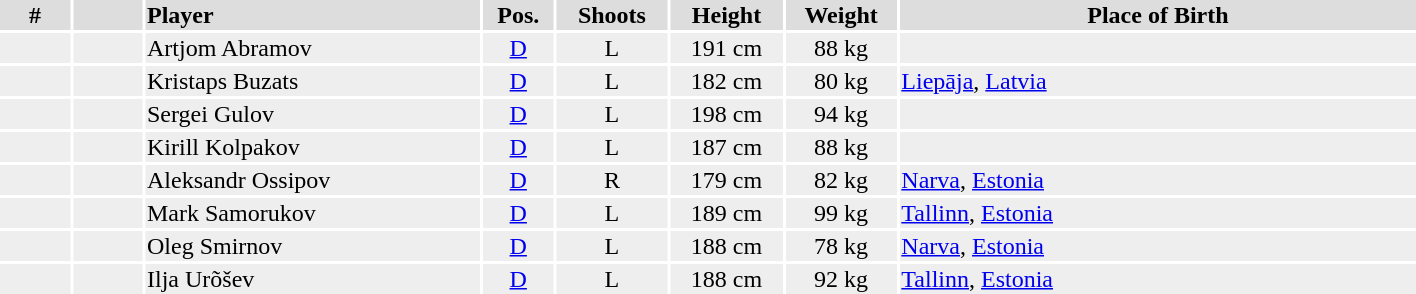<table width=75%>
<tr>
<th colspan=8></th>
</tr>
<tr bgcolor="#dddddd">
<th width=5%>#</th>
<th width=5%></th>
<td align=left!!width=35%><strong>Player</strong></td>
<th width=5%><strong>Pos.</strong></th>
<th width=8%><strong>Shoots</strong></th>
<th width=8%><strong>Height</strong></th>
<th width=8%><strong>Weight</strong></th>
<th width=37%>Place of Birth</th>
</tr>
<tr bgcolor="#eeeeee">
<td align=center></td>
<td align=center></td>
<td>Artjom Abramov</td>
<td align=center><a href='#'>D</a></td>
<td align=center>L</td>
<td align=center>191 cm</td>
<td align=center>88 kg</td>
<td></td>
</tr>
<tr bgcolor="#eeeeee">
<td align=center></td>
<td align=center></td>
<td>Kristaps Buzats</td>
<td align=center><a href='#'>D</a></td>
<td align=center>L</td>
<td align=center>182 cm</td>
<td align=center>80 kg</td>
<td><a href='#'>Liepāja</a>, <a href='#'>Latvia</a></td>
</tr>
<tr bgcolor="#eeeeee">
<td align=center></td>
<td align=center></td>
<td>Sergei Gulov</td>
<td align=center><a href='#'>D</a></td>
<td align=center>L</td>
<td align=center>198 cm</td>
<td align=center>94 kg</td>
<td></td>
</tr>
<tr bgcolor="#eeeeee">
<td align=center></td>
<td align=center></td>
<td>Kirill Kolpakov</td>
<td align=center><a href='#'>D</a></td>
<td align=center>L</td>
<td align=center>187 cm</td>
<td align=center>88 kg</td>
<td></td>
</tr>
<tr bgcolor="#eeeeee">
<td align=center></td>
<td align=center></td>
<td>Aleksandr Ossipov</td>
<td align=center><a href='#'>D</a></td>
<td align=center>R</td>
<td align=center>179 cm</td>
<td align=center>82 kg</td>
<td><a href='#'>Narva</a>, <a href='#'>Estonia</a></td>
</tr>
<tr bgcolor="#eeeeee">
<td align=center></td>
<td align=center></td>
<td>Mark Samorukov</td>
<td align=center><a href='#'>D</a></td>
<td align=center>L</td>
<td align=center>189 cm</td>
<td align=center>99 kg</td>
<td><a href='#'>Tallinn</a>, <a href='#'>Estonia</a></td>
</tr>
<tr bgcolor="#eeeeee">
<td align=center></td>
<td align=center></td>
<td>Oleg Smirnov</td>
<td align=center><a href='#'>D</a></td>
<td align=center>L</td>
<td align=center>188 cm</td>
<td align=center>78 kg</td>
<td><a href='#'>Narva</a>, <a href='#'>Estonia</a></td>
</tr>
<tr bgcolor="#eeeeee">
<td align=center></td>
<td align=center></td>
<td>Ilja Urõšev</td>
<td align=center><a href='#'>D</a></td>
<td align=center>L</td>
<td align=center>188 cm</td>
<td align=center>92 kg</td>
<td><a href='#'>Tallinn</a>, <a href='#'>Estonia</a></td>
</tr>
</table>
